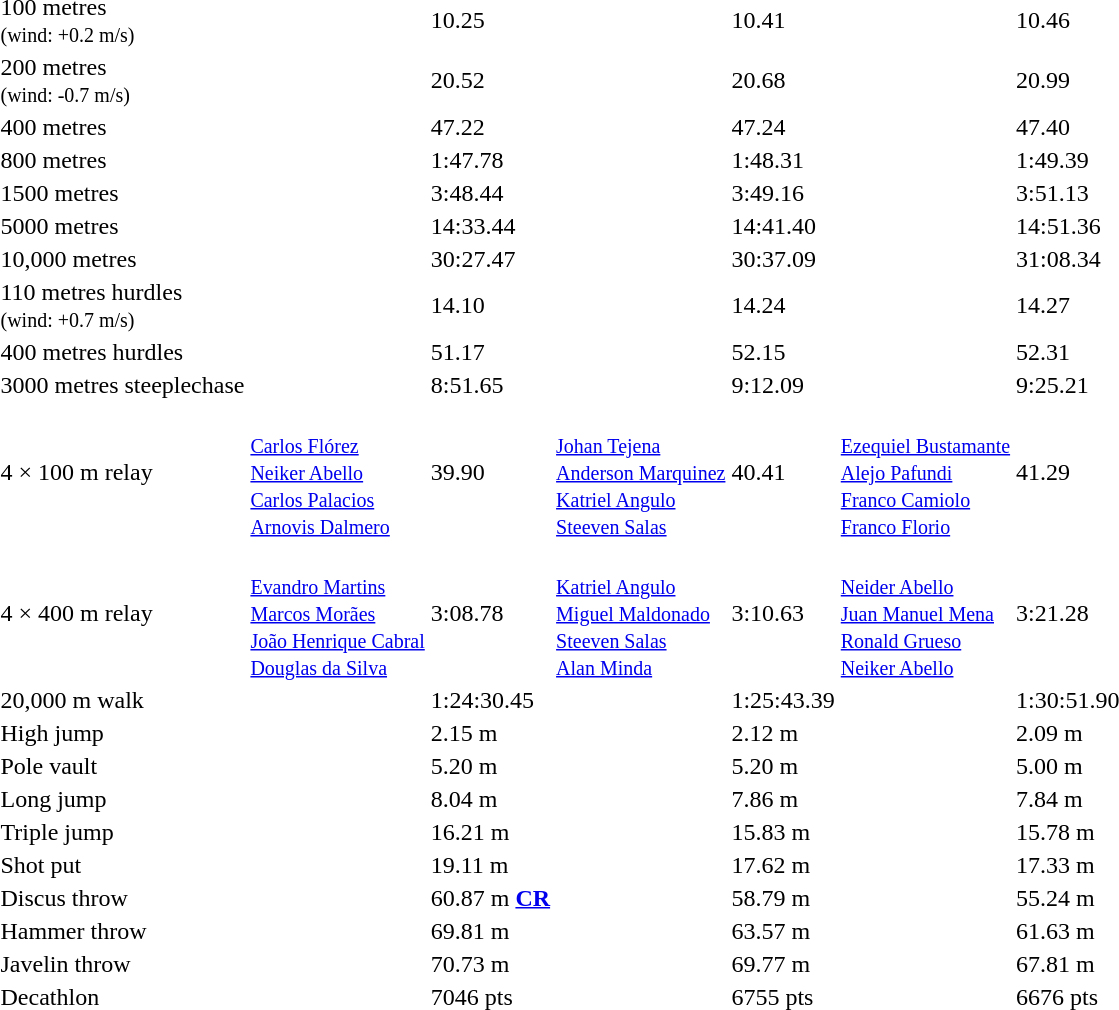<table>
<tr>
<td>100 metres <small><br>(wind: +0.2 m/s)</small></td>
<td></td>
<td>10.25</td>
<td></td>
<td>10.41</td>
<td></td>
<td>10.46</td>
</tr>
<tr>
<td>200 metres <small><br>(wind: -0.7 m/s)</small></td>
<td></td>
<td>20.52</td>
<td></td>
<td>20.68</td>
<td></td>
<td>20.99</td>
</tr>
<tr>
<td>400 metres</td>
<td></td>
<td>47.22</td>
<td></td>
<td>47.24</td>
<td></td>
<td>47.40</td>
</tr>
<tr>
<td>800 metres</td>
<td></td>
<td>1:47.78</td>
<td></td>
<td>1:48.31</td>
<td></td>
<td>1:49.39</td>
</tr>
<tr>
<td>1500 metres</td>
<td></td>
<td>3:48.44</td>
<td></td>
<td>3:49.16</td>
<td></td>
<td>3:51.13</td>
</tr>
<tr>
<td>5000 metres</td>
<td></td>
<td>14:33.44</td>
<td></td>
<td>14:41.40</td>
<td></td>
<td>14:51.36</td>
</tr>
<tr>
<td>10,000 metres</td>
<td></td>
<td>30:27.47</td>
<td></td>
<td>30:37.09</td>
<td></td>
<td>31:08.34</td>
</tr>
<tr>
<td>110 metres hurdles <small><br>(wind: +0.7 m/s)</small></td>
<td></td>
<td>14.10</td>
<td></td>
<td>14.24</td>
<td></td>
<td>14.27</td>
</tr>
<tr>
<td>400 metres hurdles</td>
<td></td>
<td>51.17</td>
<td></td>
<td>52.15</td>
<td></td>
<td>52.31</td>
</tr>
<tr>
<td>3000 metres steeplechase</td>
<td></td>
<td>8:51.65</td>
<td></td>
<td>9:12.09</td>
<td></td>
<td>9:25.21</td>
</tr>
<tr>
<td>4 × 100 m relay</td>
<td><br><small><a href='#'>Carlos Flórez</a><br><a href='#'>Neiker Abello</a><br><a href='#'>Carlos Palacios</a><br><a href='#'>Arnovis Dalmero</a></small></td>
<td>39.90</td>
<td><br><small><a href='#'>Johan Tejena</a><br><a href='#'>Anderson Marquinez</a><br><a href='#'>Katriel Angulo</a><br><a href='#'>Steeven Salas</a></small></td>
<td>40.41</td>
<td><br><small><a href='#'>Ezequiel Bustamante</a><br><a href='#'>Alejo Pafundi</a><br><a href='#'>Franco Camiolo</a><br><a href='#'>Franco Florio</a></small></td>
<td>41.29</td>
</tr>
<tr>
<td>4 × 400 m relay</td>
<td><br><small><a href='#'>Evandro Martins</a><br><a href='#'>Marcos Morães</a><br><a href='#'>João Henrique Cabral</a><br><a href='#'>Douglas da Silva</a></small></td>
<td>3:08.78</td>
<td><br><small><a href='#'>Katriel Angulo</a><br><a href='#'>Miguel Maldonado</a><br><a href='#'>Steeven Salas</a><br><a href='#'>Alan Minda</a></small></td>
<td>3:10.63</td>
<td><br><small><a href='#'>Neider Abello</a><br><a href='#'>Juan Manuel Mena</a><br><a href='#'>Ronald Grueso</a><br><a href='#'>Neiker Abello</a></small></td>
<td>3:21.28</td>
</tr>
<tr>
<td>20,000 m walk</td>
<td></td>
<td>1:24:30.45</td>
<td></td>
<td>1:25:43.39</td>
<td></td>
<td>1:30:51.90</td>
</tr>
<tr>
<td>High jump</td>
<td></td>
<td>2.15 m</td>
<td></td>
<td>2.12 m</td>
<td></td>
<td>2.09 m</td>
</tr>
<tr>
<td>Pole vault</td>
<td></td>
<td>5.20 m</td>
<td></td>
<td>5.20 m</td>
<td></td>
<td>5.00 m</td>
</tr>
<tr>
<td>Long jump</td>
<td></td>
<td>8.04 m</td>
<td></td>
<td>7.86 m</td>
<td></td>
<td>7.84 m</td>
</tr>
<tr>
<td>Triple jump</td>
<td></td>
<td>16.21 m</td>
<td></td>
<td>15.83 m</td>
<td></td>
<td>15.78 m</td>
</tr>
<tr>
<td>Shot put</td>
<td></td>
<td>19.11 m</td>
<td></td>
<td>17.62 m</td>
<td></td>
<td>17.33 m</td>
</tr>
<tr>
<td>Discus throw</td>
<td></td>
<td>60.87 m <strong><a href='#'>CR</a></strong></td>
<td></td>
<td>58.79 m</td>
<td></td>
<td>55.24 m</td>
</tr>
<tr>
<td>Hammer throw</td>
<td></td>
<td>69.81 m</td>
<td></td>
<td>63.57 m</td>
<td></td>
<td>61.63 m</td>
</tr>
<tr>
<td>Javelin throw</td>
<td></td>
<td>70.73 m</td>
<td></td>
<td>69.77 m</td>
<td></td>
<td>67.81 m</td>
</tr>
<tr>
<td>Decathlon</td>
<td></td>
<td>7046 pts</td>
<td></td>
<td>6755 pts</td>
<td></td>
<td>6676 pts</td>
</tr>
</table>
